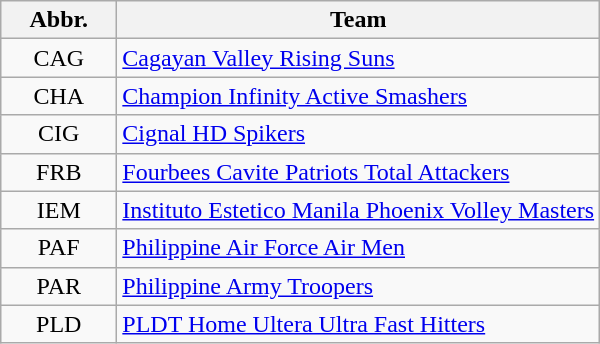<table class="wikitable" style="text-align: center;">
<tr>
<th width=70>Abbr.</th>
<th>Team</th>
</tr>
<tr>
<td>CAG</td>
<td align=left><a href='#'>Cagayan Valley Rising Suns</a></td>
</tr>
<tr>
<td>CHA</td>
<td align=left><a href='#'>Champion Infinity Active Smashers</a></td>
</tr>
<tr>
<td>CIG</td>
<td align=left><a href='#'>Cignal HD Spikers</a></td>
</tr>
<tr>
<td>FRB</td>
<td align=left><a href='#'>Fourbees Cavite Patriots Total Attackers</a></td>
</tr>
<tr>
<td>IEM</td>
<td align=left><a href='#'>Instituto Estetico Manila Phoenix Volley Masters</a></td>
</tr>
<tr>
<td>PAF</td>
<td align=left><a href='#'>Philippine Air Force Air Men</a></td>
</tr>
<tr>
<td>PAR</td>
<td align=left><a href='#'>Philippine Army Troopers</a></td>
</tr>
<tr>
<td>PLD</td>
<td align=left><a href='#'>PLDT Home Ultera Ultra Fast Hitters</a></td>
</tr>
</table>
